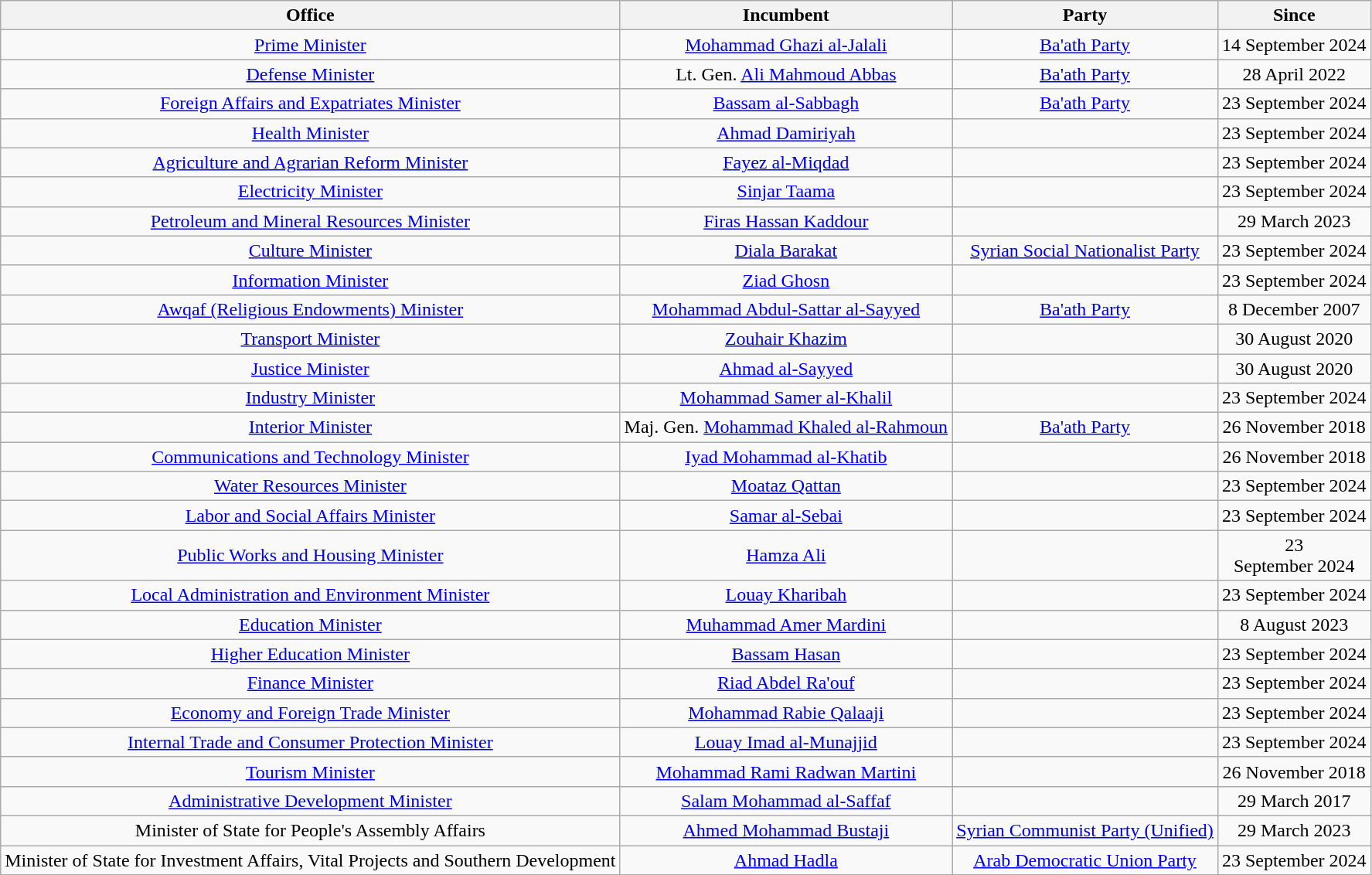<table class="wikitable" style="text-align:center">
<tr>
<th>Office</th>
<th>Incumbent</th>
<th>Party</th>
<th>Since</th>
</tr>
<tr>
<td><a href='#'>Prime Minister</a></td>
<td><a href='#'>Mohammad Ghazi al-Jalali</a>  </td>
<td><a href='#'>Ba'ath Party</a></td>
<td>14 September 2024</td>
</tr>
<tr>
<td><a href='#'>Defense Minister</a></td>
<td>Lt. Gen. <a href='#'>Ali Mahmoud Abbas</a> </td>
<td><a href='#'>Ba'ath Party</a></td>
<td>28 April 2022</td>
</tr>
<tr>
<td><a href='#'>Foreign Affairs and Expatriates Minister</a></td>
<td><a href='#'>Bassam al-Sabbagh</a>  </td>
<td><a href='#'>Ba'ath Party</a></td>
<td>23 September 2024</td>
</tr>
<tr>
<td><a href='#'>Health Minister</a></td>
<td><a href='#'>Ahmad Damiriyah</a> </td>
<td></td>
<td>23 September 2024</td>
</tr>
<tr>
<td><a href='#'>Agriculture and Agrarian Reform Minister</a></td>
<td><a href='#'>Fayez al-Miqdad</a> </td>
<td></td>
<td>23 September 2024</td>
</tr>
<tr>
<td><a href='#'>Electricity Minister</a></td>
<td><a href='#'>Sinjar Taama</a> </td>
<td></td>
<td>23 September 2024</td>
</tr>
<tr>
<td><a href='#'>Petroleum and Mineral Resources Minister</a></td>
<td><a href='#'>Firas Hassan Kaddour</a> </td>
<td></td>
<td>29 March 2023</td>
</tr>
<tr>
<td><a href='#'>Culture Minister</a></td>
<td><a href='#'>Diala Barakat</a> </td>
<td><a href='#'>Syrian Social Nationalist Party</a></td>
<td>23 September 2024</td>
</tr>
<tr>
<td><a href='#'>Information Minister</a></td>
<td><a href='#'>Ziad Ghosn</a> </td>
<td></td>
<td>23 September 2024</td>
</tr>
<tr>
<td><a href='#'>Awqaf (Religious Endowments) Minister</a></td>
<td><a href='#'>Mohammad Abdul-Sattar al-Sayyed</a> </td>
<td><a href='#'>Ba'ath Party</a></td>
<td>8 December 2007</td>
</tr>
<tr>
<td><a href='#'>Transport Minister</a></td>
<td><a href='#'>Zouhair Khazim</a> </td>
<td></td>
<td>30 August 2020</td>
</tr>
<tr>
<td><a href='#'>Justice Minister</a></td>
<td><a href='#'>Ahmad al-Sayyed</a> </td>
<td></td>
<td>30 August 2020</td>
</tr>
<tr>
<td><a href='#'>Industry Minister</a></td>
<td><a href='#'>Mohammad Samer al-Khalil</a> </td>
<td></td>
<td>23 September 2024</td>
</tr>
<tr>
<td><a href='#'>Interior Minister</a></td>
<td>Maj. Gen. <a href='#'>Mohammad Khaled al-Rahmoun</a> </td>
<td><a href='#'>Ba'ath Party</a></td>
<td>26 November 2018</td>
</tr>
<tr>
<td><a href='#'>Communications and Technology Minister</a></td>
<td><a href='#'>Iyad Mohammad al-Khatib</a> </td>
<td></td>
<td>26 November 2018</td>
</tr>
<tr>
<td><a href='#'>Water Resources Minister</a></td>
<td><a href='#'>Moataz Qattan</a> </td>
<td></td>
<td>23 September 2024</td>
</tr>
<tr>
<td><a href='#'>Labor and Social Affairs Minister</a></td>
<td><a href='#'>Samar al-Sebai</a> </td>
<td></td>
<td>23 September 2024</td>
</tr>
<tr>
<td><a href='#'>Public Works and Housing Minister</a></td>
<td><a href='#'>Hamza Ali</a> </td>
<td></td>
<td>23<br>September 2024</td>
</tr>
<tr>
<td><a href='#'>Local Administration and Environment 
Minister</a></td>
<td><a href='#'>Louay Kharibah</a> </td>
<td></td>
<td>23 September 2024</td>
</tr>
<tr>
<td><a href='#'>Education Minister</a></td>
<td><a href='#'>Muhammad Amer Mardini</a> </td>
<td></td>
<td>8 August 2023</td>
</tr>
<tr>
<td><a href='#'>Higher Education Minister</a></td>
<td><a href='#'>Bassam Hasan</a> </td>
<td></td>
<td>23 September 2024</td>
</tr>
<tr>
<td><a href='#'>Finance Minister</a></td>
<td><a href='#'>Riad Abdel Ra'ouf</a> </td>
<td></td>
<td>23 September 2024</td>
</tr>
<tr>
<td><a href='#'>Economy and Foreign Trade Minister</a></td>
<td><a href='#'>Mohammad Rabie Qalaaji</a> </td>
<td></td>
<td>23 September 2024</td>
</tr>
<tr>
<td><a href='#'>Internal Trade and Consumer Protection Minister</a></td>
<td><a href='#'>Louay Imad al-Munajjid</a> </td>
<td></td>
<td>23 September 2024</td>
</tr>
<tr>
<td><a href='#'>Tourism Minister</a></td>
<td><a href='#'>Mohammad Rami Radwan Martini</a> </td>
<td></td>
<td>26 November 2018</td>
</tr>
<tr>
<td><a href='#'>Administrative Development Minister</a></td>
<td><a href='#'>Salam Mohammad al-Saffaf</a> </td>
<td></td>
<td>29 March 2017</td>
</tr>
<tr>
<td>Minister of State for People's Assembly Affairs</td>
<td><a href='#'>Ahmed Mohammad Bustaji</a></td>
<td><a href='#'>Syrian Communist Party (Unified)</a></td>
<td>29 March 2023</td>
</tr>
<tr>
<td>Minister of State for Investment Affairs, Vital Projects and Southern Development</td>
<td><a href='#'>Ahmad Hadla</a> </td>
<td><a href='#'>Arab Democratic Union Party</a></td>
<td>23 September 2024</td>
</tr>
<tr>
</tr>
</table>
